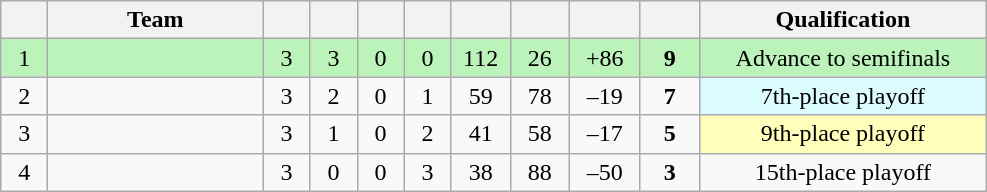<table class="wikitable" style="text-align:center;">
<tr>
<th style="width:1.5em;"></th>
<th style="width:8.5em;">Team</th>
<th style="width:1.5em;"></th>
<th style="width:1.5em;"></th>
<th style="width:1.5em;"></th>
<th style="width:1.5em;"></th>
<th style="width:2.0em;"></th>
<th style="width:2.0em;"></th>
<th style="width:2.5em;"></th>
<th style="width:2.0em;"></th>
<th style="width:11.5em;">Qualification</th>
</tr>
<tr style="background:#BBF3BB;">
<td>1</td>
<td align="left"></td>
<td>3</td>
<td>3</td>
<td>0</td>
<td>0</td>
<td>112</td>
<td>26</td>
<td>+86</td>
<td><strong>9</strong></td>
<td>Advance to semifinals</td>
</tr>
<tr>
<td>2</td>
<td align="left"></td>
<td>3</td>
<td>2</td>
<td>0</td>
<td>1</td>
<td>59</td>
<td>78</td>
<td>–19</td>
<td><strong>7</strong></td>
<td style="background:#DDFCFF;">7th-place playoff</td>
</tr>
<tr>
<td>3</td>
<td align="left"></td>
<td>3</td>
<td>1</td>
<td>0</td>
<td>2</td>
<td>41</td>
<td>58</td>
<td>–17</td>
<td><strong>5</strong></td>
<td style="background:#FFFFBB;">9th-place playoff</td>
</tr>
<tr>
<td>4</td>
<td align="left"></td>
<td>3</td>
<td>0</td>
<td>0</td>
<td>3</td>
<td>38</td>
<td>88</td>
<td>–50</td>
<td><strong>3</strong></td>
<td>15th-place playoff</td>
</tr>
</table>
